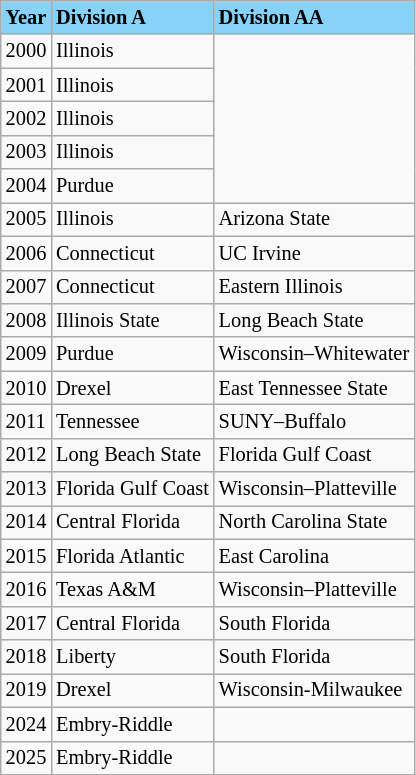<table class="wikitable" style="font-size:85%;">
<tr ! style="background-color: #87D3F8;">
<td><strong>Year</strong></td>
<td><strong>Division A</strong></td>
<td><strong>Division AA</strong></td>
</tr>
<tr --->
<td>2000</td>
<td>Illinois</td>
<td rowspan=5></td>
</tr>
<tr --->
<td>2001</td>
<td>Illinois</td>
</tr>
<tr --->
<td>2002</td>
<td>Illinois</td>
</tr>
<tr --->
<td>2003</td>
<td>Illinois</td>
</tr>
<tr --->
<td>2004</td>
<td>Purdue</td>
</tr>
<tr --->
<td>2005</td>
<td>Illinois</td>
<td>Arizona State</td>
</tr>
<tr --->
<td>2006</td>
<td>Connecticut</td>
<td>UC Irvine</td>
</tr>
<tr --->
<td>2007</td>
<td>Connecticut</td>
<td>Eastern Illinois</td>
</tr>
<tr --->
<td>2008</td>
<td>Illinois State</td>
<td>Long Beach State</td>
</tr>
<tr --->
<td>2009</td>
<td>Purdue</td>
<td>Wisconsin–Whitewater</td>
</tr>
<tr --->
<td>2010</td>
<td>Drexel</td>
<td>East Tennessee State</td>
</tr>
<tr --->
<td>2011</td>
<td>Tennessee</td>
<td>SUNY–Buffalo</td>
</tr>
<tr --->
<td>2012</td>
<td>Long Beach State</td>
<td>Florida Gulf Coast</td>
</tr>
<tr --->
<td>2013</td>
<td>Florida Gulf Coast</td>
<td>Wisconsin–Platteville</td>
</tr>
<tr --->
<td>2014</td>
<td>Central Florida</td>
<td>North Carolina State</td>
</tr>
<tr --->
<td>2015</td>
<td>Florida Atlantic</td>
<td>East Carolina</td>
</tr>
<tr --->
<td>2016</td>
<td>Texas A&M</td>
<td>Wisconsin–Platteville</td>
</tr>
<tr --->
<td>2017</td>
<td>Central Florida</td>
<td>South Florida</td>
</tr>
<tr --->
<td>2018</td>
<td>Liberty</td>
<td>South Florida</td>
</tr>
<tr --->
<td>2019</td>
<td>Drexel</td>
<td>Wisconsin-Milwaukee</td>
</tr>
<tr --->
<td>2024</td>
<td>Embry-Riddle</td>
<td></td>
</tr>
<tr --->
<td>2025</td>
<td>Embry-Riddle</td>
</tr>
</table>
